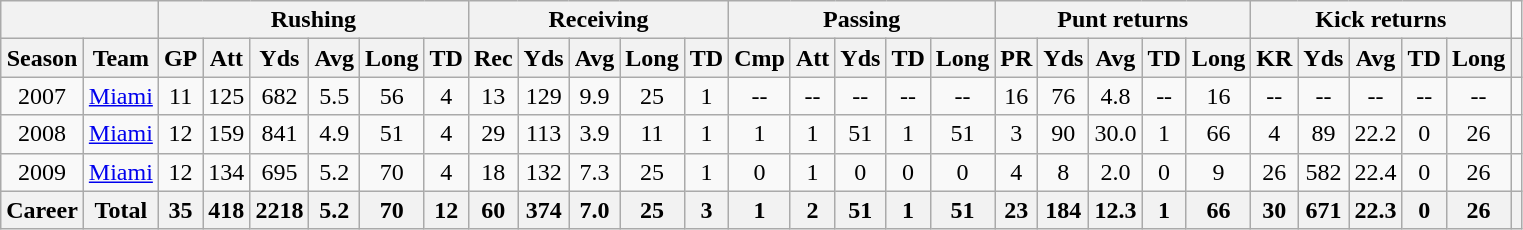<table class="wikitable">
<tr>
<th colspan="2"> </th>
<th colspan="6" style="text-align:center;">Rushing</th>
<th colspan="5" style="text-align:center;">Receiving</th>
<th colspan="5" style="text-align:center;">Passing</th>
<th colspan="5" style="text-align:center;">Punt returns</th>
<th colspan="5" style="text-align:center;">Kick returns</th>
</tr>
<tr>
<th>Season</th>
<th>Team</th>
<th>GP</th>
<th>Att</th>
<th>Yds</th>
<th>Avg</th>
<th>Long</th>
<th>TD</th>
<th>Rec</th>
<th>Yds</th>
<th>Avg</th>
<th>Long</th>
<th>TD</th>
<th>Cmp</th>
<th>Att</th>
<th>Yds</th>
<th>TD</th>
<th>Long</th>
<th>PR</th>
<th>Yds</th>
<th>Avg</th>
<th>TD</th>
<th>Long</th>
<th>KR</th>
<th>Yds</th>
<th>Avg</th>
<th>TD</th>
<th>Long</th>
<th></th>
</tr>
<tr style="text-align:center;">
<td>2007</td>
<td><a href='#'>Miami</a></td>
<td>11</td>
<td>125</td>
<td>682</td>
<td>5.5</td>
<td>56</td>
<td>4</td>
<td>13</td>
<td>129</td>
<td>9.9</td>
<td>25</td>
<td>1</td>
<td>--</td>
<td>--</td>
<td>--</td>
<td>--</td>
<td>--</td>
<td>16</td>
<td>76</td>
<td>4.8</td>
<td>--</td>
<td>16</td>
<td>--</td>
<td>--</td>
<td>--</td>
<td>--</td>
<td>--</td>
<td></td>
</tr>
<tr style="text-align:center;">
<td>2008</td>
<td><a href='#'>Miami</a></td>
<td>12</td>
<td>159</td>
<td>841</td>
<td>4.9</td>
<td>51</td>
<td>4</td>
<td>29</td>
<td>113</td>
<td>3.9</td>
<td>11</td>
<td>1</td>
<td>1</td>
<td>1</td>
<td>51</td>
<td>1</td>
<td>51</td>
<td>3</td>
<td>90</td>
<td>30.0</td>
<td>1</td>
<td>66</td>
<td>4</td>
<td>89</td>
<td>22.2</td>
<td>0</td>
<td>26</td>
<td></td>
</tr>
<tr style="text-align:center;">
<td>2009</td>
<td><a href='#'>Miami</a></td>
<td>12</td>
<td>134</td>
<td>695</td>
<td>5.2</td>
<td>70</td>
<td>4</td>
<td>18</td>
<td>132</td>
<td>7.3</td>
<td>25</td>
<td>1</td>
<td>0</td>
<td>1</td>
<td>0</td>
<td>0</td>
<td>0</td>
<td>4</td>
<td>8</td>
<td>2.0</td>
<td>0</td>
<td>9</td>
<td>26</td>
<td>582</td>
<td>22.4</td>
<td>0</td>
<td>26</td>
<td></td>
</tr>
<tr>
<th>Career</th>
<th>Total</th>
<th>35</th>
<th>418</th>
<th>2218</th>
<th>5.2</th>
<th>70</th>
<th>12</th>
<th>60</th>
<th>374</th>
<th>7.0</th>
<th>25</th>
<th>3</th>
<th>1</th>
<th>2</th>
<th>51</th>
<th>1</th>
<th>51</th>
<th>23</th>
<th>184</th>
<th>12.3</th>
<th>1</th>
<th>66</th>
<th>30</th>
<th>671</th>
<th>22.3</th>
<th>0</th>
<th>26</th>
<th></th>
</tr>
</table>
